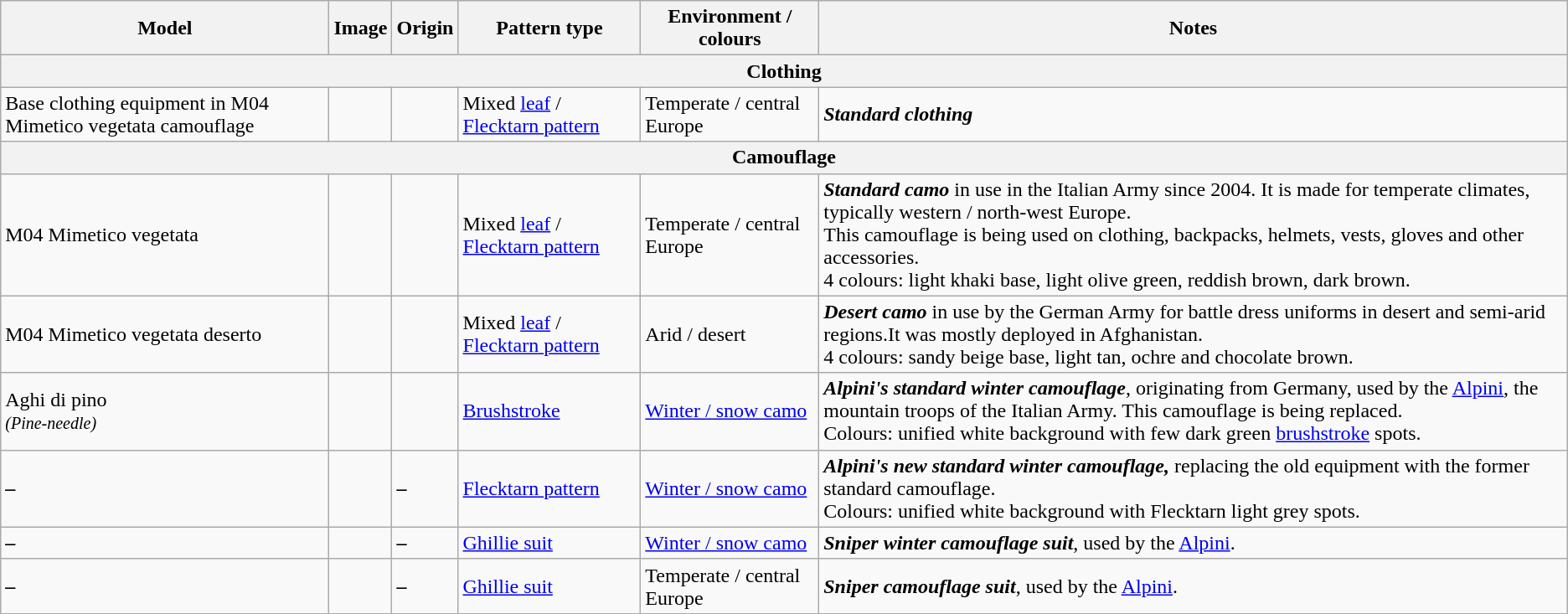<table class="wikitable">
<tr>
<th>Model</th>
<th>Image</th>
<th>Origin</th>
<th>Pattern type</th>
<th>Environment / colours</th>
<th>Notes</th>
</tr>
<tr>
<th colspan="6">Clothing</th>
</tr>
<tr>
<td>Base clothing equipment in M04 Mimetico vegetata camouflage</td>
<td><br></td>
<td><small></small></td>
<td>Mixed <a href='#'>leaf</a> / <a href='#'>Flecktarn pattern</a></td>
<td>Temperate / central Europe</td>
<td><strong><em>Standard clothing</em></strong></td>
</tr>
<tr>
<th colspan="6">Camouflage</th>
</tr>
<tr>
<td>M04 Mimetico vegetata</td>
<td></td>
<td><small></small></td>
<td>Mixed <a href='#'>leaf</a> / <a href='#'>Flecktarn pattern</a></td>
<td>Temperate / central Europe</td>
<td><strong><em>Standard camo</em></strong> in use in the Italian Army since 2004. It is made for temperate climates, typically western / north-west Europe.<br>This camouflage is being used on clothing, backpacks, helmets, vests, gloves and other accessories.<br>4 colours: light khaki base, light olive green, reddish brown, dark brown.</td>
</tr>
<tr>
<td>M04 Mimetico vegetata deserto</td>
<td></td>
<td><small></small></td>
<td>Mixed <a href='#'>leaf</a> / <a href='#'>Flecktarn pattern</a></td>
<td>Arid / desert</td>
<td><strong><em>Desert camo</em></strong> in use by the German Army for battle dress uniforms in desert and semi-arid regions.It was mostly deployed in Afghanistan.<br>4 colours: sandy beige base, light tan, ochre and chocolate brown.</td>
</tr>
<tr>
<td>Aghi di pino<br><em><small>(Pine-needle)</small></em></td>
<td></td>
<td><small></small></td>
<td><a href='#'>Brushstroke</a></td>
<td><a href='#'>Winter / snow camo</a></td>
<td><strong><em>Alpini's standard winter camouflage</em></strong>, originating from Germany, used by the <a href='#'>Alpini</a>, the mountain troops of the Italian Army. This camouflage is being replaced.<br>Colours: unified white background with few dark green <a href='#'>brushstroke</a> spots.</td>
</tr>
<tr>
<td><strong>–</strong></td>
<td></td>
<td><strong>–</strong></td>
<td><a href='#'>Flecktarn pattern</a></td>
<td><a href='#'>Winter / snow camo</a></td>
<td><strong><em>Alpini's new standard winter camouflage,</em></strong> replacing the old equipment with the former standard camouflage.<br>Colours: unified white background with Flecktarn light grey spots.</td>
</tr>
<tr>
<td><strong>–</strong></td>
<td></td>
<td><strong>–</strong></td>
<td><a href='#'>Ghillie suit</a></td>
<td><a href='#'>Winter / snow camo</a></td>
<td><strong><em>Sniper winter camouflage suit</em></strong>, used by the <a href='#'>Alpini</a>.</td>
</tr>
<tr>
<td><strong>–</strong></td>
<td></td>
<td><strong>–</strong></td>
<td><a href='#'>Ghillie suit</a></td>
<td>Temperate / central Europe</td>
<td><strong><em>Sniper camouflage suit</em></strong>, used by the <a href='#'>Alpini</a>.</td>
</tr>
</table>
